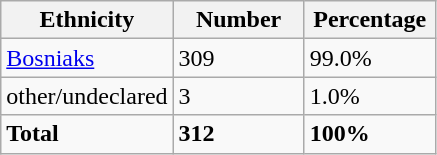<table class="wikitable">
<tr>
<th width="100px">Ethnicity</th>
<th width="80px">Number</th>
<th width="80px">Percentage</th>
</tr>
<tr>
<td><a href='#'>Bosniaks</a></td>
<td>309</td>
<td>99.0%</td>
</tr>
<tr>
<td>other/undeclared</td>
<td>3</td>
<td>1.0%</td>
</tr>
<tr>
<td><strong>Total</strong></td>
<td><strong>312</strong></td>
<td><strong>100%</strong></td>
</tr>
</table>
